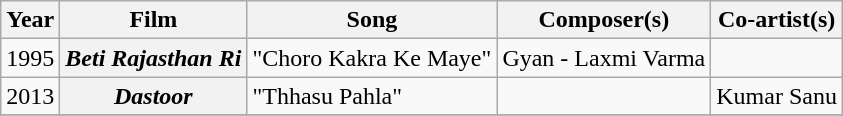<table class="wikitable">
<tr>
<th>Year</th>
<th>Film</th>
<th>Song</th>
<th>Composer(s)</th>
<th>Co-artist(s)</th>
</tr>
<tr>
<td>1995</td>
<th><em>Beti Rajasthan Ri</em></th>
<td>"Choro Kakra Ke Maye"</td>
<td>Gyan - Laxmi Varma</td>
<td></td>
</tr>
<tr>
<td>2013</td>
<th><em>Dastoor</em></th>
<td>"Thhasu Pahla"</td>
<td></td>
<td>Kumar Sanu</td>
</tr>
<tr>
</tr>
</table>
